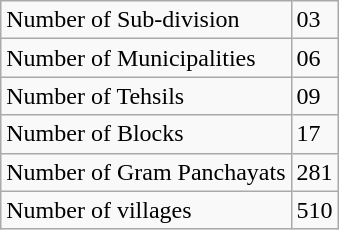<table class="wikitable">
<tr>
<td>Number of Sub-division</td>
<td>03</td>
</tr>
<tr>
<td>Number of Municipalities</td>
<td>06</td>
</tr>
<tr>
<td>Number of Tehsils</td>
<td>09</td>
</tr>
<tr>
<td>Number of Blocks</td>
<td>17</td>
</tr>
<tr>
<td>Number of Gram Panchayats</td>
<td>281</td>
</tr>
<tr>
<td>Number of villages</td>
<td>510</td>
</tr>
</table>
